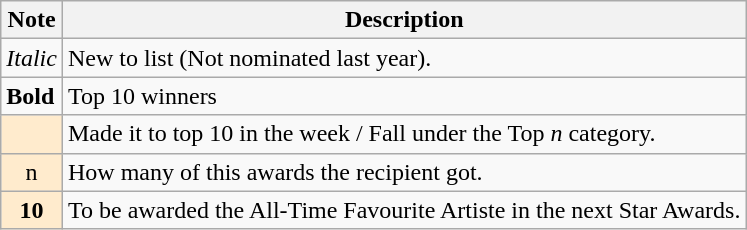<table class="wikitable">
<tr>
<th>Note</th>
<th>Description</th>
</tr>
<tr>
<td><em>Italic</em></td>
<td>New to list (Not nominated last year).</td>
</tr>
<tr>
<td><strong>Bold</strong></td>
<td>Top 10 winners</td>
</tr>
<tr>
<td bgcolor="#FFEBCD"></td>
<td>Made it to top 10 in the week / Fall under the Top <em>n</em> category.</td>
</tr>
<tr>
<td bgcolor="#FFEBCD" align="center">n</td>
<td>How many of this awards the recipient got.</td>
</tr>
<tr>
<td bgcolor="#FFEBCD" align="center"><strong>10</strong></td>
<td>To be awarded the All-Time Favourite Artiste in the next Star Awards.</td>
</tr>
</table>
